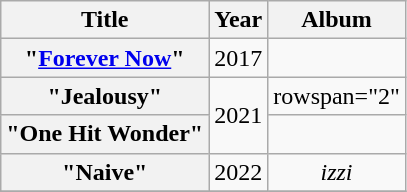<table class="wikitable plainrowheaders" style="text-align:center">
<tr>
<th>Title</th>
<th>Year</th>
<th>Album</th>
</tr>
<tr>
<th scope="row">"<a href='#'>Forever Now</a>"<br></th>
<td>2017</td>
<td></td>
</tr>
<tr>
<th scope="row">"Jealousy"</th>
<td rowspan="2">2021</td>
<td>rowspan="2" </td>
</tr>
<tr>
<th scope="row">"One Hit Wonder"</th>
</tr>
<tr>
<th scope="row">"Naive" <br></th>
<td>2022</td>
<td><em>izzi</em></td>
</tr>
<tr>
</tr>
</table>
